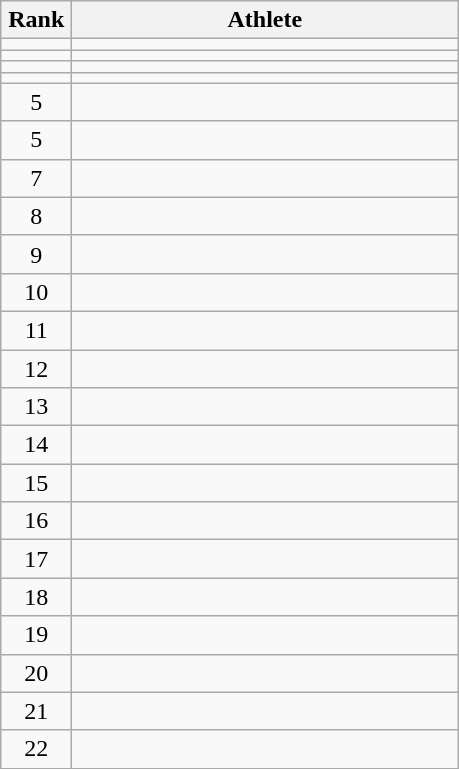<table class="wikitable" style="text-align: center;">
<tr>
<th width=40>Rank</th>
<th width=250>Athlete</th>
</tr>
<tr>
<td></td>
<td align="left"></td>
</tr>
<tr>
<td></td>
<td align="left"></td>
</tr>
<tr>
<td></td>
<td align="left"></td>
</tr>
<tr>
<td></td>
<td align="left"></td>
</tr>
<tr>
<td>5</td>
<td align="left"></td>
</tr>
<tr>
<td>5</td>
<td align="left"></td>
</tr>
<tr>
<td>7</td>
<td align="left"></td>
</tr>
<tr>
<td>8</td>
<td align="left"></td>
</tr>
<tr>
<td>9</td>
<td align="left"></td>
</tr>
<tr>
<td>10</td>
<td align="left"></td>
</tr>
<tr>
<td>11</td>
<td align="left"></td>
</tr>
<tr>
<td>12</td>
<td align="left"></td>
</tr>
<tr>
<td>13</td>
<td align="left"></td>
</tr>
<tr>
<td>14</td>
<td align="left"></td>
</tr>
<tr>
<td>15</td>
<td align="left"></td>
</tr>
<tr>
<td>16</td>
<td align="left"></td>
</tr>
<tr>
<td>17</td>
<td align="left"></td>
</tr>
<tr>
<td>18</td>
<td align="left"></td>
</tr>
<tr>
<td>19</td>
<td align="left"></td>
</tr>
<tr>
<td>20</td>
<td align="left"></td>
</tr>
<tr>
<td>21</td>
<td align="left"></td>
</tr>
<tr>
<td>22</td>
<td align="left"></td>
</tr>
</table>
